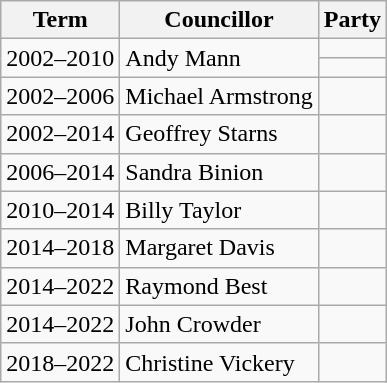<table class="wikitable">
<tr>
<th>Term</th>
<th>Councillor</th>
<th colspan=2>Party</th>
</tr>
<tr>
<td rowspan=2>2002–2010</td>
<td rowspan=2>Andy Mann</td>
<td></td>
</tr>
<tr>
<td></td>
</tr>
<tr>
<td>2002–2006</td>
<td>Michael Armstrong</td>
<td></td>
</tr>
<tr>
<td>2002–2014</td>
<td>Geoffrey Starns</td>
<td></td>
</tr>
<tr>
<td>2006–2014</td>
<td>Sandra Binion</td>
<td></td>
</tr>
<tr>
<td>2010–2014</td>
<td>Billy Taylor</td>
<td></td>
</tr>
<tr>
<td>2014–2018</td>
<td>Margaret Davis</td>
<td></td>
</tr>
<tr>
<td>2014–2022</td>
<td>Raymond Best</td>
<td></td>
</tr>
<tr>
<td>2014–2022</td>
<td>John Crowder</td>
<td></td>
</tr>
<tr>
<td>2018–2022</td>
<td>Christine Vickery</td>
<td></td>
</tr>
</table>
